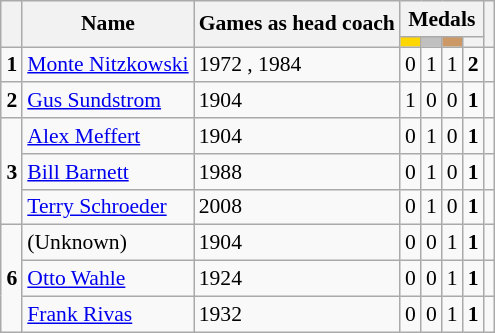<table class="wikitable sortable" style="text-align: center; font-size: 90%; margin-left: 1em;">
<tr>
<th rowspan="2"></th>
<th rowspan="2">Name</th>
<th rowspan="2">Games as head coach</th>
<th colspan="4">Medals</th>
<th rowspan="2"></th>
</tr>
<tr>
<th style="background-color: gold;"></th>
<th style="background-color: silver;"></th>
<th style="background-color: #cc9966;"></th>
<th></th>
</tr>
<tr>
<td><strong>1</strong></td>
<td style="text-align: left;" data-sort-value="Nitzkowski, Monte"><a href='#'>Monte Nitzkowski</a></td>
<td style="text-align: left;">1972 , 1984 </td>
<td>0</td>
<td>1</td>
<td>1</td>
<td><strong>2</strong></td>
<td style="text-align: left;"></td>
</tr>
<tr>
<td><strong>2</strong></td>
<td style="text-align: left;" data-sort-value="Sundstrom, Gus"><a href='#'>Gus Sundstrom</a></td>
<td style="text-align: left;">1904 </td>
<td>1</td>
<td>0</td>
<td>0</td>
<td><strong>1</strong></td>
<td style="text-align: left;"></td>
</tr>
<tr>
<td rowspan="3"><strong>3</strong></td>
<td style="text-align: left;" data-sort-value="Meffert, Alex"><a href='#'>Alex Meffert</a></td>
<td style="text-align: left;">1904 </td>
<td>0</td>
<td>1</td>
<td>0</td>
<td><strong>1</strong></td>
<td style="text-align: left;"></td>
</tr>
<tr>
<td style="text-align: left;" data-sort-value="Barnett, Bill"><a href='#'>Bill Barnett</a></td>
<td style="text-align: left;">1988 </td>
<td>0</td>
<td>1</td>
<td>0</td>
<td><strong>1</strong></td>
<td style="text-align: left;"></td>
</tr>
<tr>
<td style="text-align: left;" data-sort-value="Schroeder, Terry"><a href='#'>Terry Schroeder</a></td>
<td style="text-align: left;">2008 </td>
<td>0</td>
<td>1</td>
<td>0</td>
<td><strong>1</strong></td>
<td style="text-align: left;"></td>
</tr>
<tr>
<td rowspan="3"><strong>6</strong></td>
<td style="text-align: left;">(Unknown)</td>
<td style="text-align: left;">1904 </td>
<td>0</td>
<td>0</td>
<td>1</td>
<td><strong>1</strong></td>
<td style="text-align: left;"></td>
</tr>
<tr>
<td style="text-align: left;" data-sort-value="Wahle, Otto"><a href='#'>Otto Wahle</a></td>
<td style="text-align: left;">1924 </td>
<td>0</td>
<td>0</td>
<td>1</td>
<td><strong>1</strong></td>
<td style="text-align: left;"></td>
</tr>
<tr>
<td style="text-align: left;" data-sort-value="Rivas, Frank"><a href='#'>Frank Rivas</a></td>
<td style="text-align: left;">1932 </td>
<td>0</td>
<td>0</td>
<td>1</td>
<td><strong>1</strong></td>
<td style="text-align: left;"></td>
</tr>
</table>
